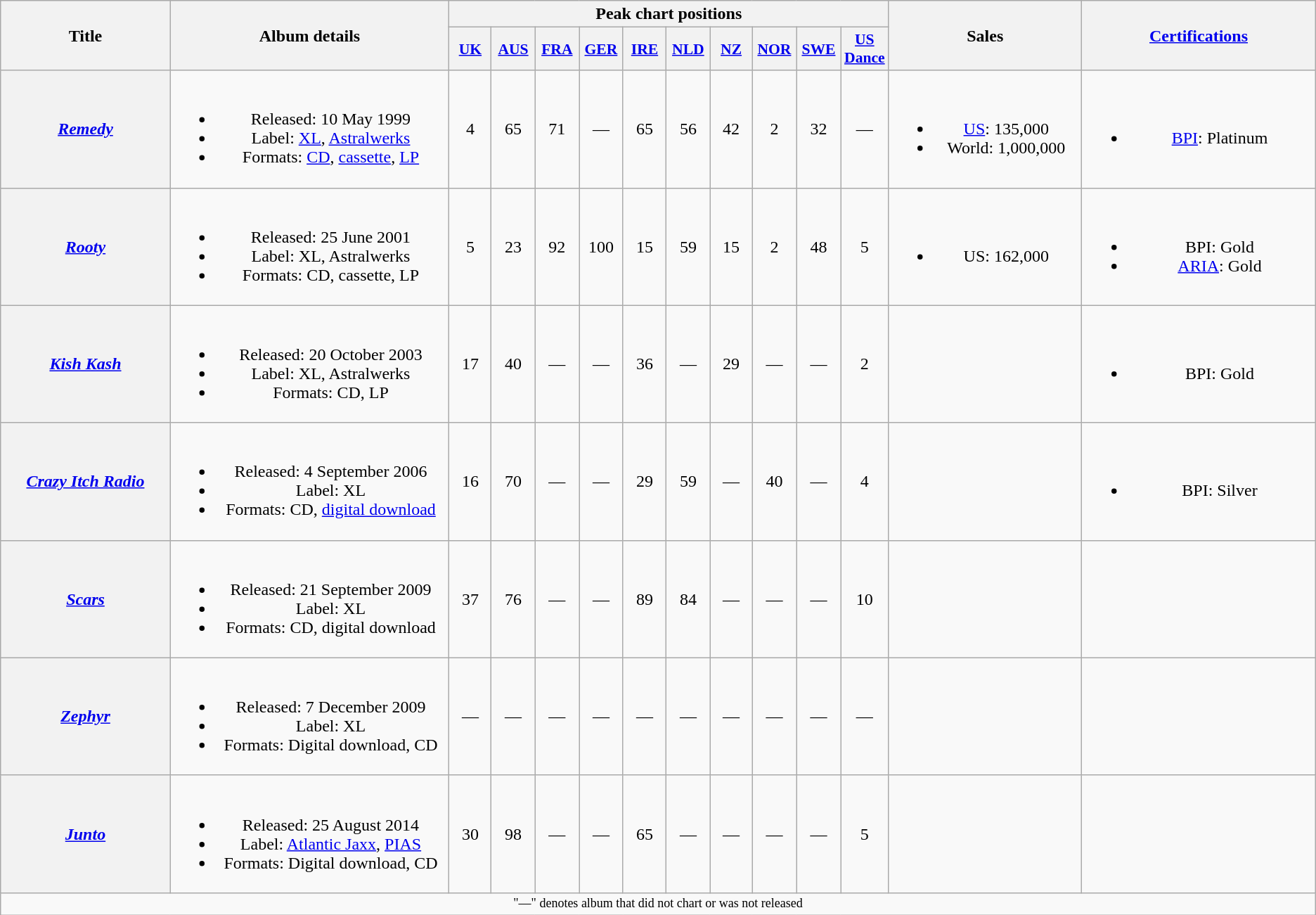<table class="wikitable plainrowheaders" style="text-align:center;">
<tr>
<th scope="col" rowspan="2" style="width:11em;">Title</th>
<th scope="col" rowspan="2" style="width:18em;">Album details</th>
<th scope="col" colspan="10">Peak chart positions</th>
<th scope="col" rowspan="2" style="width:12em;">Sales</th>
<th scope="col" rowspan="2" style="width:15em;"><a href='#'>Certifications</a></th>
</tr>
<tr>
<th scope="col" style="width:2.5em;font-size:90%;"><a href='#'>UK</a><br></th>
<th scope="col" style="width:2.5em;font-size:90%;"><a href='#'>AUS</a><br></th>
<th scope="col" style="width:2.5em;font-size:90%;"><a href='#'>FRA</a><br></th>
<th scope="col" style="width:2.5em;font-size:90%;"><a href='#'>GER</a><br></th>
<th scope="col" style="width:2.5em;font-size:90%;"><a href='#'>IRE</a><br></th>
<th scope="col" style="width:2.5em;font-size:90%;"><a href='#'>NLD</a><br></th>
<th scope="col" style="width:2.5em;font-size:90%;"><a href='#'>NZ</a><br></th>
<th scope="col" style="width:2.5em;font-size:90%;"><a href='#'>NOR</a><br></th>
<th scope="col" style="width:2.5em;font-size:90%;"><a href='#'>SWE</a><br></th>
<th scope="col" style="width:2.5em;font-size:90%;"><a href='#'>US Dance</a><br></th>
</tr>
<tr>
<th scope="row"><em><a href='#'>Remedy</a></em></th>
<td><br><ul><li>Released: 10 May 1999</li><li>Label: <a href='#'>XL</a>, <a href='#'>Astralwerks</a></li><li>Formats: <a href='#'>CD</a>, <a href='#'>cassette</a>, <a href='#'>LP</a></li></ul></td>
<td>4</td>
<td>65</td>
<td>71</td>
<td>—</td>
<td>65</td>
<td>56</td>
<td>42</td>
<td>2</td>
<td>32</td>
<td>—</td>
<td><br><ul><li><a href='#'>US</a>: 135,000</li><li>World: 1,000,000</li></ul></td>
<td><br><ul><li><a href='#'>BPI</a>: Platinum</li></ul></td>
</tr>
<tr>
<th scope="row"><em><a href='#'>Rooty</a></em></th>
<td><br><ul><li>Released: 25 June 2001</li><li>Label: XL, Astralwerks</li><li>Formats: CD, cassette, LP</li></ul></td>
<td>5</td>
<td>23</td>
<td>92</td>
<td>100</td>
<td>15</td>
<td>59</td>
<td>15</td>
<td>2</td>
<td>48</td>
<td>5</td>
<td><br><ul><li>US: 162,000</li></ul></td>
<td><br><ul><li>BPI: Gold</li><li><a href='#'>ARIA</a>: Gold</li></ul></td>
</tr>
<tr>
<th scope="row"><em><a href='#'>Kish Kash</a></em></th>
<td><br><ul><li>Released: 20 October 2003</li><li>Label: XL, Astralwerks</li><li>Formats: CD, LP</li></ul></td>
<td>17</td>
<td>40</td>
<td>—</td>
<td>—</td>
<td>36</td>
<td>—</td>
<td>29</td>
<td>—</td>
<td>—</td>
<td>2</td>
<td></td>
<td><br><ul><li>BPI: Gold</li></ul></td>
</tr>
<tr>
<th scope="row"><em><a href='#'>Crazy Itch Radio</a></em></th>
<td><br><ul><li>Released: 4 September 2006</li><li>Label: XL</li><li>Formats: CD, <a href='#'>digital download</a></li></ul></td>
<td>16</td>
<td>70</td>
<td>—</td>
<td>—</td>
<td>29</td>
<td>59</td>
<td>—</td>
<td>40</td>
<td>—</td>
<td>4</td>
<td></td>
<td><br><ul><li>BPI: Silver</li></ul></td>
</tr>
<tr>
<th scope="row"><em><a href='#'>Scars</a></em></th>
<td><br><ul><li>Released: 21 September 2009</li><li>Label: XL</li><li>Formats: CD, digital download</li></ul></td>
<td>37</td>
<td>76</td>
<td>—</td>
<td>—</td>
<td>89</td>
<td>84</td>
<td>—</td>
<td>—</td>
<td>—</td>
<td>10</td>
<td></td>
<td></td>
</tr>
<tr>
<th scope="row"><em><a href='#'>Zephyr</a></em></th>
<td><br><ul><li>Released: 7 December 2009</li><li>Label: XL</li><li>Formats: Digital download, CD</li></ul></td>
<td>—</td>
<td>—</td>
<td>—</td>
<td>—</td>
<td>—</td>
<td>—</td>
<td>—</td>
<td>—</td>
<td>—</td>
<td>—</td>
<td></td>
<td></td>
</tr>
<tr>
<th scope="row"><em><a href='#'>Junto</a></em></th>
<td><br><ul><li>Released: 25 August 2014</li><li>Label: <a href='#'>Atlantic Jaxx</a>, <a href='#'>PIAS</a></li><li>Formats: Digital download, CD</li></ul></td>
<td>30</td>
<td>98</td>
<td>—</td>
<td>—</td>
<td>65</td>
<td>—</td>
<td>—</td>
<td>—</td>
<td>—</td>
<td>5</td>
<td></td>
<td></td>
</tr>
<tr>
<td colspan="14" style="font-size:9pt">"—" denotes album that did not chart or was not released</td>
</tr>
</table>
